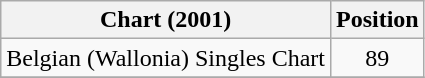<table class="wikitable sortable">
<tr>
<th>Chart (2001)</th>
<th>Position</th>
</tr>
<tr>
<td>Belgian (Wallonia) Singles Chart</td>
<td align="center">89</td>
</tr>
<tr>
</tr>
</table>
